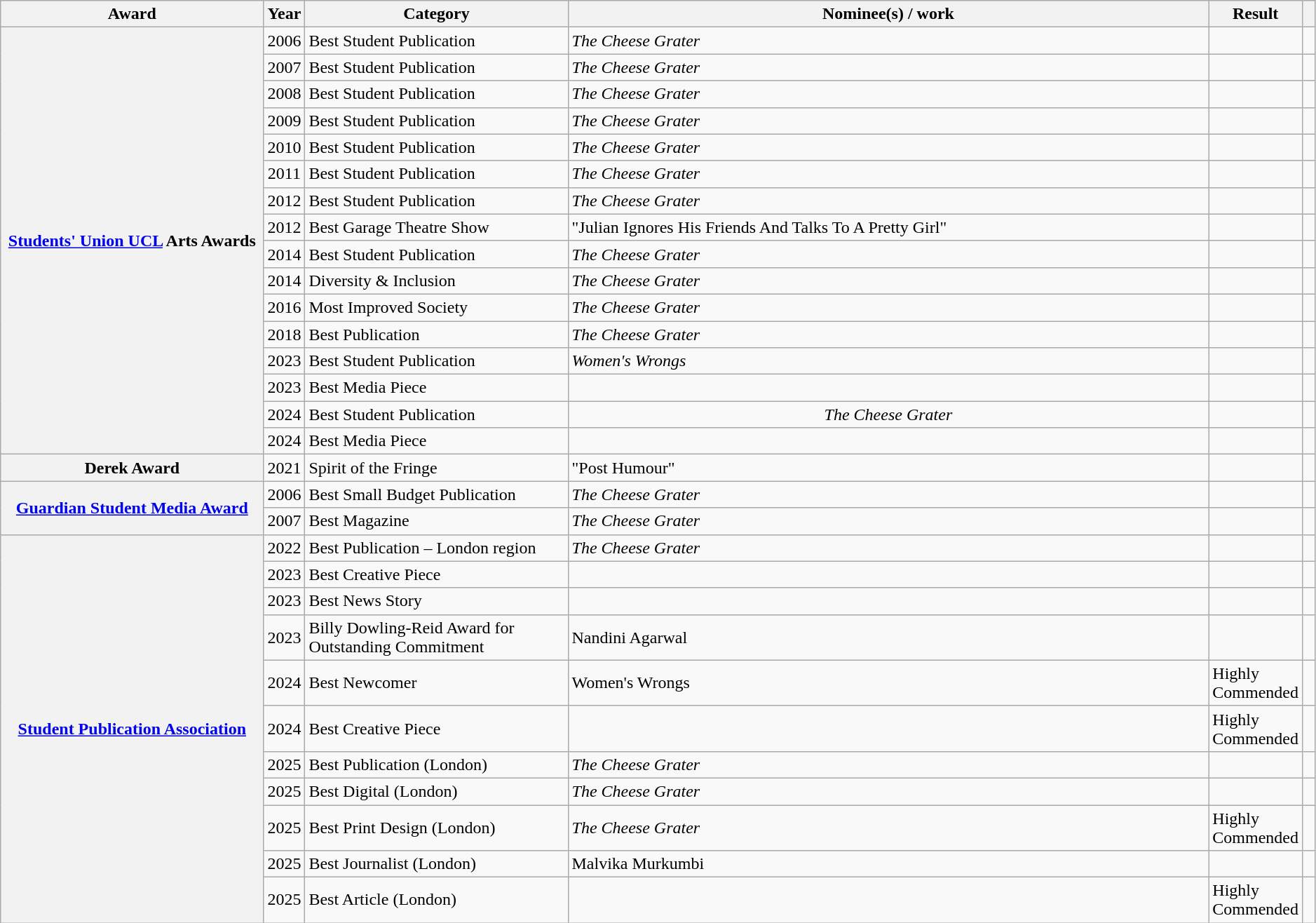<table class="wikitable sortable plainrowheaders" style="width:99%">
<tr>
<th scope="col" style="width:20%;">Award</th>
<th scope="col" style="width:3%;">Year</th>
<th scope="col" style="width:20%;">Category</th>
<th>Nominee(s) / work</th>
<th scope="col" style="width:6%;">Result</th>
<th scope="col" class="unsortable" style="width:1%;"></th>
</tr>
<tr>
<th rowspan="16" scope="row"><a href='#'>Students' Union UCL</a> Arts Awards</th>
<td style="text-align: center;">2006</td>
<td>Best Student Publication</td>
<td data-sort-value="Cheese"><em>The Cheese Grater</em></td>
<td></td>
<td align="center"></td>
</tr>
<tr>
<td style="text-align: center;">2007</td>
<td>Best Student Publication</td>
<td data-sort-value="Cheese"><em>The Cheese Grater</em></td>
<td></td>
<td align="center"></td>
</tr>
<tr>
<td style="text-align: center;">2008</td>
<td>Best Student Publication</td>
<td data-sort-value="Cheese"><em>The Cheese Grater</em></td>
<td></td>
<td align="center"></td>
</tr>
<tr>
<td style="text-align: center;">2009</td>
<td>Best Student Publication</td>
<td data-sort-value="Cheese"><em>The Cheese Grater</em></td>
<td></td>
<td align="center"></td>
</tr>
<tr>
<td style="text-align: center;">2010</td>
<td>Best Student Publication</td>
<td data-sort-value="Cheese"><em>The Cheese Grater</em></td>
<td></td>
<td align="center"></td>
</tr>
<tr>
<td style="text-align: center;">2011</td>
<td>Best Student Publication</td>
<td data-sort-value="Cheese"><em>The Cheese Grater</em></td>
<td></td>
<td align="center"></td>
</tr>
<tr>
<td style="text-align: center;">2012</td>
<td>Best Student Publication</td>
<td data-sort-value="Cheese"><em>The Cheese Grater</em></td>
<td></td>
<td align="center"></td>
</tr>
<tr>
<td style="text-align: center;">2012</td>
<td>Best Garage Theatre Show</td>
<td data-sort-value="Julian">"Julian Ignores His Friends And Talks To A Pretty Girl"</td>
<td></td>
<td align="center"></td>
</tr>
<tr>
<td style="text-align: center;">2014</td>
<td>Best Student Publication</td>
<td data-sort-value="Cheese"><em>The Cheese Grater</em></td>
<td></td>
<td align="center"></td>
</tr>
<tr>
<td style="text-align: center;">2014</td>
<td>Diversity & Inclusion</td>
<td data-sort-value="Cheese"><em>The Cheese Grater</em></td>
<td></td>
<td align="center"></td>
</tr>
<tr>
<td style="text-align: center;">2016</td>
<td>Most Improved Society</td>
<td data-sort-value="Cheese"><em>The Cheese Grater</em></td>
<td></td>
<td align="center"></td>
</tr>
<tr>
<td style="text-align: center;">2018</td>
<td>Best Publication</td>
<td data-sort-value="Cheese"><em>The Cheese Grater</em></td>
<td></td>
<td align="center"></td>
</tr>
<tr>
<td style="text-align: center;">2023</td>
<td>Best Student Publication</td>
<td><em>Women's Wrongs</em></td>
<td></td>
<td align="center"></td>
</tr>
<tr>
<td style="text-align: center;">2023</td>
<td>Best Media Piece</td>
<td data-sort-value="Chun"></td>
<td></td>
<td align="center"></td>
</tr>
<tr>
<td style="text-align: center;">2024</td>
<td data-sort-value="Cheese">Best Student Publication</td>
<td align="center"><em>The Cheese Grater</em></td>
<td></td>
<td></td>
</tr>
<tr>
<td style="text-align: center;">2024</td>
<td>Best Media Piece</td>
<td></td>
<td></td>
<td></td>
</tr>
<tr>
<th rowspan="1" scope="row">Derek Award</th>
<td style="text-align: center;">2021</td>
<td>Spirit of the Fringe</td>
<td data-sort-value="Post">"Post Humour"</td>
<td></td>
<td align="center"></td>
</tr>
<tr>
<th rowspan="2" scope="row"><a href='#'>Guardian Student Media Award</a></th>
<td style="text-align: center;">2006</td>
<td>Best Small Budget Publication</td>
<td data-sort-value="Cheese"><em>The Cheese Grater</em></td>
<td></td>
<td align="center"></td>
</tr>
<tr>
<td style="text-align: center;">2007</td>
<td>Best Magazine</td>
<td data-sort-value="Cheese"><em>The Cheese Grater</em></td>
<td></td>
<td align="center"></td>
</tr>
<tr>
<th rowspan="11" scope="row"><a href='#'>Student Publication Association</a></th>
<td style="text-align: center;">2022</td>
<td>Best Publication – London region</td>
<td data-sort-value="Cheese"><em>The Cheese Grater</em></td>
<td></td>
<td align="center"></td>
</tr>
<tr>
<td style="text-align: center;">2023</td>
<td>Best Creative Piece</td>
<td data-sort-value="Turner"></td>
<td></td>
<td align="center"></td>
</tr>
<tr>
<td style="text-align: center;">2023</td>
<td>Best News Story</td>
<td data-sort-value="Majithia"></td>
<td></td>
<td align="center"></td>
</tr>
<tr>
<td style="text-align: center;">2023</td>
<td>Billy Dowling-Reid Award for Outstanding Commitment</td>
<td data-sort-value="Agarwal">Nandini Agarwal</td>
<td></td>
<td align="center"></td>
</tr>
<tr>
<td style="text-align: center;">2024</td>
<td>Best Newcomer</td>
<td>Women's Wrongs</td>
<td>Highly Commended</td>
<td></td>
</tr>
<tr>
<td style="text-align: center;">2024</td>
<td>Best Creative Piece</td>
<td></td>
<td>Highly Commended</td>
<td></td>
</tr>
<tr>
<td style="text-align: center;">2025</td>
<td>Best Publication (London)</td>
<td><em>The Cheese Grater</em></td>
<td></td>
<td></td>
</tr>
<tr>
<td style="text-align: center;">2025</td>
<td>Best Digital (London)</td>
<td><em>The Cheese Grater</em></td>
<td></td>
<td></td>
</tr>
<tr>
<td style="text-align: center;">2025</td>
<td>Best Print Design (London)</td>
<td><em>The Cheese Grater</em></td>
<td>Highly Commended</td>
<td></td>
</tr>
<tr>
<td style="text-align: center;">2025</td>
<td>Best Journalist (London)</td>
<td>Malvika Murkumbi</td>
<td></td>
<td></td>
</tr>
<tr>
<td style="text-align: center;">2025</td>
<td>Best Article (London)</td>
<td></td>
<td>Highly Commended</td>
<td></td>
</tr>
</table>
